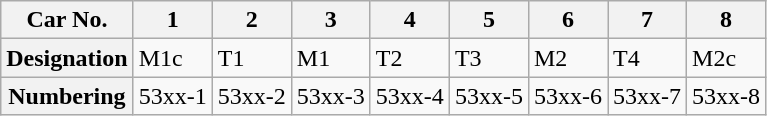<table class="wikitable">
<tr>
<th>Car No.</th>
<th>1</th>
<th>2</th>
<th>3</th>
<th>4</th>
<th>5</th>
<th>6</th>
<th>7</th>
<th>8</th>
</tr>
<tr>
<th>Designation</th>
<td>M1c</td>
<td>T1</td>
<td>M1</td>
<td>T2</td>
<td>T3</td>
<td>M2</td>
<td>T4</td>
<td>M2c</td>
</tr>
<tr>
<th>Numbering</th>
<td>53xx-1</td>
<td>53xx-2</td>
<td>53xx-3</td>
<td>53xx-4</td>
<td>53xx-5</td>
<td>53xx-6</td>
<td>53xx-7</td>
<td>53xx-8</td>
</tr>
</table>
